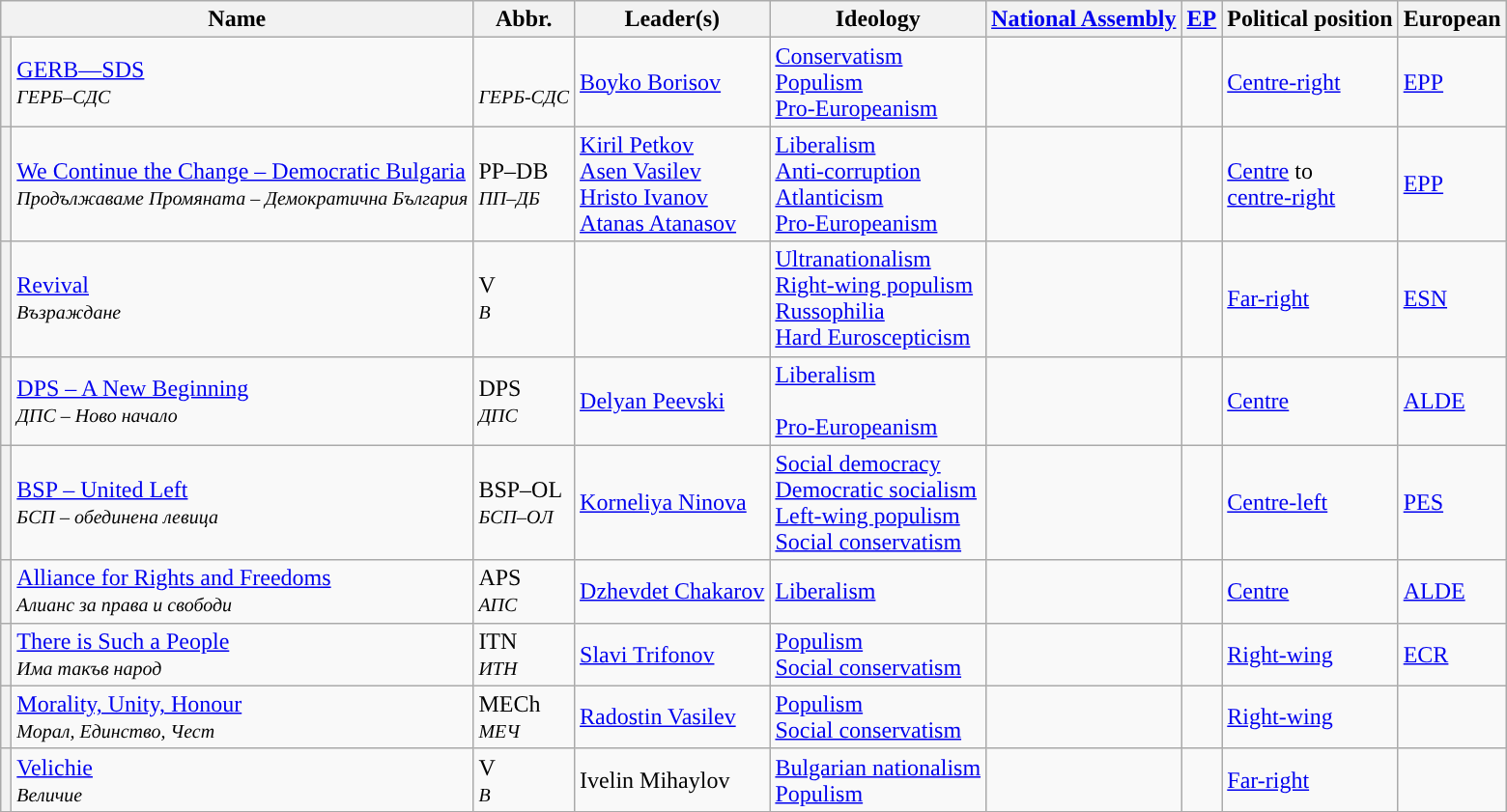<table class="wikitable sortable">
<tr ">
<th colspan="2">Name</th>
<th>Abbr.</th>
<th>Leader(s)</th>
<th>Ideology</th>
<th><a href='#'>National Assembly</a></th>
<th><a href='#'>EP</a><br></th>
<th>Political position</th>
<th>European</th>
</tr>
<tr>
<th style="background-color: "></th>
<td><a href='#'>GERB—SDS</a><br><small><em>ГЕРБ–СДС</em></small><br></td>
<td><br><small><em>ГЕРБ-СДС</em></small></td>
<td><a href='#'>Boyko Borisov</a></td>
<td><a href='#'>Conservatism</a><br><a href='#'>Populism</a><br><a href='#'>Pro-Europeanism</a></td>
<td></td>
<td></td>
<td><a href='#'>Centre-right</a></td>
<td><a href='#'>EPP</a></td>
</tr>
<tr>
<th style="background-color: "></th>
<td><a href='#'>We Continue the Change – Democratic Bulgaria</a><br><small><em>Продължаваме Промяната – Демократична България</em></small><br></td>
<td>PP–DB<br><small><em>ПП–ДБ</em></small></td>
<td><a href='#'>Kiril Petkov</a><br><a href='#'>Asen Vasilev</a> <br><a href='#'>Hristo Ivanov</a><br><a href='#'>Atanas Atanasov</a></td>
<td><a href='#'>Liberalism</a><br><a href='#'>Anti-corruption</a><br><a href='#'>Atlanticism</a> <br><a href='#'>Pro-Europeanism</a></td>
<td></td>
<td></td>
<td><a href='#'>Centre</a> to<br><a href='#'>centre-right</a></td>
<td><a href='#'>EPP</a></td>
</tr>
<tr>
<th style="background-color: "></th>
<td><a href='#'>Revival</a><br><small><em>Възраждане</em></small></td>
<td>V<br><small><em>В</em></small></td>
<td></td>
<td><a href='#'>Ultranationalism</a><br><a href='#'>Right-wing populism</a><br><a href='#'>Russophilia</a><br><a href='#'>Hard Euroscepticism</a></td>
<td></td>
<td></td>
<td><a href='#'>Far-right</a></td>
<td><a href='#'>ESN</a></td>
</tr>
<tr>
<th style="background-color: "></th>
<td><a href='#'>DPS – A New Beginning</a><br><small><em>ДПС – Ново начало</em></small></td>
<td>DPS<br><small><em>ДПС</em></small></td>
<td><a href='#'>Delyan Peevski</a></td>
<td><a href='#'>Liberalism</a><br><br><a href='#'>Pro-Europeanism</a></td>
<td></td>
<td></td>
<td><a href='#'>Centre</a></td>
<td><a href='#'>ALDE</a></td>
</tr>
<tr>
<th style="background-color: "></th>
<td><a href='#'>BSP – United Left</a><br><small><em>БСП – обединена левица</em></small></td>
<td>BSP–OL<br><small><em>БСП–OЛ</em></small></td>
<td><a href='#'>Korneliya Ninova</a></td>
<td><a href='#'>Social democracy</a><br><a href='#'>Democratic socialism</a><br><a href='#'>Left-wing populism</a><br><a href='#'>Social conservatism</a></td>
<td></td>
<td></td>
<td><a href='#'>Centre-left</a></td>
<td><a href='#'>PES</a></td>
</tr>
<tr>
<th style="background-color: "></th>
<td><a href='#'>Alliance for Rights and Freedoms</a><br><small><em>Алианс за права и свободи</em></small></td>
<td>APS<br><small><em>AПС</em></small></td>
<td><a href='#'>Dzhevdet Chakarov</a></td>
<td><a href='#'>Liberalism</a><br></td>
<td></td>
<td></td>
<td><a href='#'>Centre</a></td>
<td><a href='#'>ALDE</a></td>
</tr>
<tr>
<th style="background-color: "></th>
<td><a href='#'>There is Such a People</a><br><small><em>Има такъв народ</em></small></td>
<td>ITN<br><small><em>ИТН</em></small></td>
<td><a href='#'>Slavi Trifonov</a></td>
<td><a href='#'>Populism</a><br><a href='#'>Social conservatism</a></td>
<td></td>
<td></td>
<td><a href='#'>Right-wing</a></td>
<td><a href='#'>ECR</a></td>
</tr>
<tr>
<th style="background-color: "></th>
<td><a href='#'>Morality, Unity, Honour</a><br><small><em>Морал, Единство, Чест</em></small></td>
<td>MECh<br><small><em>МЕЧ</em></small></td>
<td><a href='#'>Radostin Vasilev</a></td>
<td><a href='#'>Populism</a><br><a href='#'>Social conservatism</a></td>
<td></td>
<td></td>
<td><a href='#'>Right-wing</a></td>
<td></td>
</tr>
<tr>
<th style="background-color: "></th>
<td><a href='#'>Velichie</a><br><small><em>Величие</em></small></td>
<td>V<br><small><em>В</em></small></td>
<td>Ivelin Mihaylov</td>
<td><a href='#'>Bulgarian nationalism</a><br><a href='#'>Populism</a></td>
<td></td>
<td></td>
<td><a href='#'>Far-right</a></td>
<td></td>
</tr>
<tr>
</tr>
</table>
